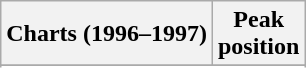<table class="wikitable">
<tr>
<th align="left">Charts (1996–1997)</th>
<th align="left">Peak<br>position</th>
</tr>
<tr>
</tr>
<tr>
</tr>
<tr>
</tr>
<tr>
</tr>
<tr>
</tr>
<tr>
</tr>
<tr>
</tr>
</table>
